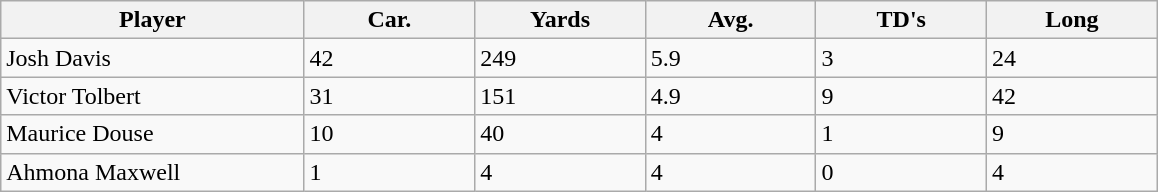<table class="wikitable sortable">
<tr>
<th bgcolor="#DDDDFF" width="16%">Player</th>
<th bgcolor="#DDDDFF" width="9%">Car.</th>
<th bgcolor="#DDDDFF" width="9%">Yards</th>
<th bgcolor="#DDDDFF" width="9%">Avg.</th>
<th bgcolor="#DDDDFF" width="9%">TD's</th>
<th bgcolor="#DDDDFF" width="9%">Long</th>
</tr>
<tr>
<td>Josh Davis</td>
<td>42</td>
<td>249</td>
<td>5.9</td>
<td>3</td>
<td>24</td>
</tr>
<tr>
<td>Victor Tolbert</td>
<td>31</td>
<td>151</td>
<td>4.9</td>
<td>9</td>
<td>42</td>
</tr>
<tr>
<td>Maurice Douse</td>
<td>10</td>
<td>40</td>
<td>4</td>
<td>1</td>
<td>9</td>
</tr>
<tr>
<td>Ahmona Maxwell</td>
<td>1</td>
<td>4</td>
<td>4</td>
<td>0</td>
<td>4</td>
</tr>
</table>
